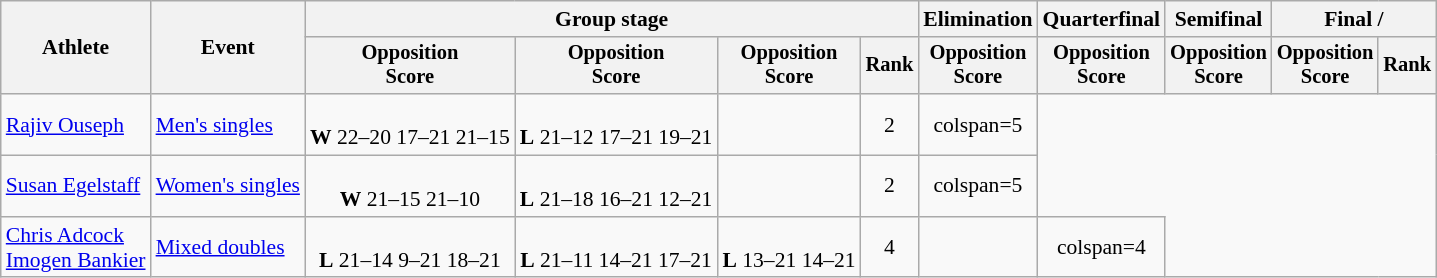<table class="wikitable" style="text-align:center; font-size:90%">
<tr>
<th rowspan=2>Athlete</th>
<th rowspan=2>Event</th>
<th colspan=4>Group stage</th>
<th>Elimination</th>
<th>Quarterfinal</th>
<th>Semifinal</th>
<th colspan=2>Final / </th>
</tr>
<tr style="font-size:95%">
<th>Opposition<br>Score</th>
<th>Opposition<br>Score</th>
<th>Opposition<br>Score</th>
<th>Rank</th>
<th>Opposition<br>Score</th>
<th>Opposition<br>Score</th>
<th>Opposition<br>Score</th>
<th>Opposition<br>Score</th>
<th>Rank</th>
</tr>
<tr>
<td style="text-align:left;"><a href='#'>Rajiv Ouseph</a></td>
<td style="text-align:left;"><a href='#'>Men's singles</a></td>
<td><br><strong>W</strong> 22–20 17–21 21–15</td>
<td><br><strong>L</strong> 21–12 17–21 19–21</td>
<td></td>
<td>2</td>
<td>colspan=5 </td>
</tr>
<tr>
<td style="text-align:left;"><a href='#'>Susan Egelstaff</a></td>
<td style="text-align:left;"><a href='#'>Women's singles</a></td>
<td><br><strong>W</strong> 21–15 21–10</td>
<td><br><strong>L</strong> 21–18 16–21 12–21</td>
<td></td>
<td>2</td>
<td>colspan=5 </td>
</tr>
<tr>
<td style="text-align:left;"><a href='#'>Chris Adcock</a><br><a href='#'>Imogen Bankier</a></td>
<td style="text-align:left;"><a href='#'>Mixed doubles</a></td>
<td><br><strong>L</strong> 21–14 9–21 18–21</td>
<td><br><strong>L</strong> 21–11 14–21 17–21</td>
<td><br><strong>L</strong> 13–21 14–21</td>
<td>4</td>
<td></td>
<td>colspan=4 </td>
</tr>
</table>
